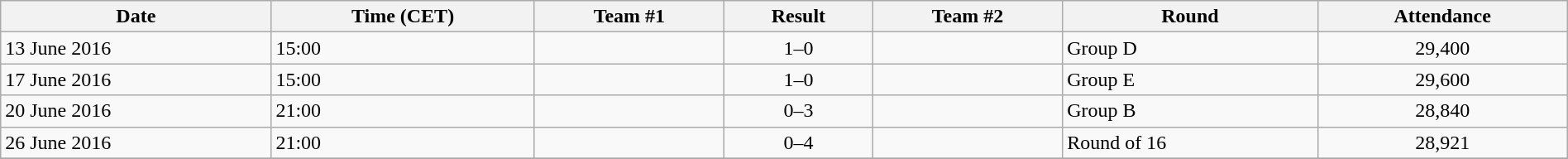<table class="wikitable" style="text-align: left;" width="100%">
<tr>
<th>Date</th>
<th>Time (CET)</th>
<th>Team #1</th>
<th>Result</th>
<th>Team #2</th>
<th>Round</th>
<th>Attendance</th>
</tr>
<tr>
<td>13 June 2016</td>
<td>15:00</td>
<td></td>
<td style="text-align:center;">1–0</td>
<td></td>
<td>Group D</td>
<td style="text-align:center;">29,400</td>
</tr>
<tr>
<td>17 June 2016</td>
<td>15:00</td>
<td></td>
<td style="text-align:center;">1–0</td>
<td></td>
<td>Group E</td>
<td style="text-align:center;">29,600</td>
</tr>
<tr>
<td>20 June 2016</td>
<td>21:00</td>
<td></td>
<td style="text-align:center;">0–3</td>
<td></td>
<td>Group B</td>
<td style="text-align:center;">28,840</td>
</tr>
<tr>
<td>26 June 2016</td>
<td>21:00</td>
<td></td>
<td style="text-align:center;">0–4</td>
<td></td>
<td>Round of 16</td>
<td style="text-align:center;">28,921</td>
</tr>
<tr>
</tr>
</table>
